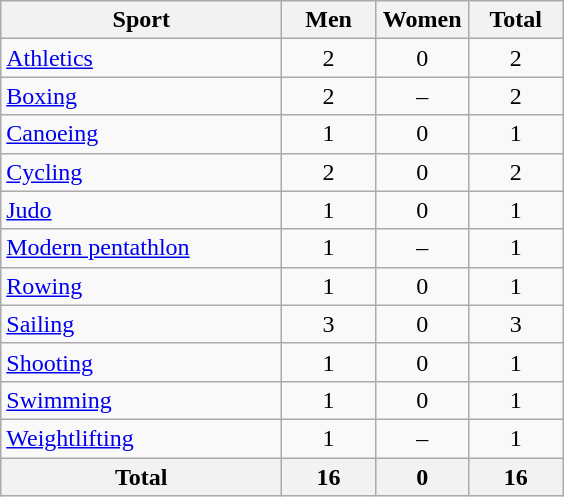<table class="wikitable sortable" style="text-align:center;">
<tr>
<th width=180>Sport</th>
<th width=55>Men</th>
<th width=55>Women</th>
<th width=55>Total</th>
</tr>
<tr>
<td align=left><a href='#'>Athletics</a></td>
<td>2</td>
<td>0</td>
<td>2</td>
</tr>
<tr>
<td align=left><a href='#'>Boxing</a></td>
<td>2</td>
<td>–</td>
<td>2</td>
</tr>
<tr>
<td align=left><a href='#'>Canoeing</a></td>
<td>1</td>
<td>0</td>
<td>1</td>
</tr>
<tr>
<td align=left><a href='#'>Cycling</a></td>
<td>2</td>
<td>0</td>
<td>2</td>
</tr>
<tr>
<td align=left><a href='#'>Judo</a></td>
<td>1</td>
<td>0</td>
<td>1</td>
</tr>
<tr>
<td align=left><a href='#'>Modern pentathlon</a></td>
<td>1</td>
<td>–</td>
<td>1</td>
</tr>
<tr>
<td align=left><a href='#'>Rowing</a></td>
<td>1</td>
<td>0</td>
<td>1</td>
</tr>
<tr>
<td align=left><a href='#'>Sailing</a></td>
<td>3</td>
<td>0</td>
<td>3</td>
</tr>
<tr>
<td align=left><a href='#'>Shooting</a></td>
<td>1</td>
<td>0</td>
<td>1</td>
</tr>
<tr>
<td align=left><a href='#'>Swimming</a></td>
<td>1</td>
<td>0</td>
<td>1</td>
</tr>
<tr>
<td align=left><a href='#'>Weightlifting</a></td>
<td>1</td>
<td>–</td>
<td>1</td>
</tr>
<tr>
<th>Total</th>
<th>16</th>
<th>0</th>
<th>16</th>
</tr>
</table>
